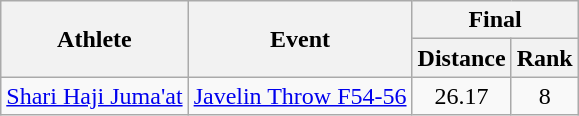<table class="wikitable">
<tr>
<th rowspan="2">Athlete</th>
<th rowspan="2">Event</th>
<th colspan="2">Final</th>
</tr>
<tr>
<th>Distance</th>
<th>Rank</th>
</tr>
<tr align=center>
<td align=left><a href='#'>Shari Haji Juma'at</a></td>
<td align=left><a href='#'>Javelin Throw F54-56</a></td>
<td>26.17</td>
<td>8</td>
</tr>
</table>
